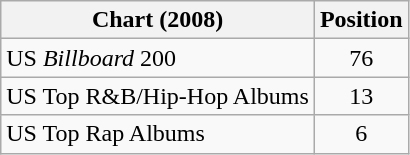<table class="wikitable">
<tr>
<th scope="col">Chart (2008)</th>
<th scope="col">Position</th>
</tr>
<tr>
<td>US <em>Billboard</em> 200</td>
<td style="text-align:center;">76</td>
</tr>
<tr>
<td>US Top R&B/Hip-Hop Albums</td>
<td style="text-align:center;">13</td>
</tr>
<tr>
<td>US Top Rap Albums</td>
<td style="text-align:center;">6</td>
</tr>
</table>
